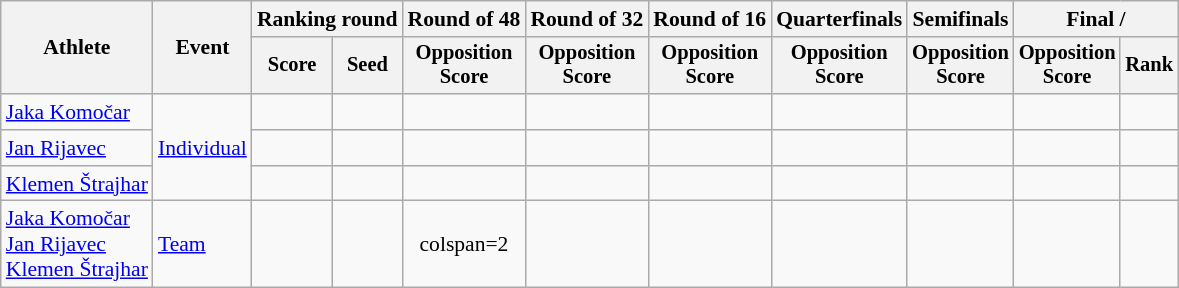<table class="wikitable" style="font-size:90%">
<tr>
<th rowspan=2>Athlete</th>
<th rowspan=2>Event</th>
<th colspan=2>Ranking round</th>
<th>Round of 48</th>
<th>Round of 32</th>
<th>Round of 16</th>
<th>Quarterfinals</th>
<th>Semifinals</th>
<th colspan=2>Final / </th>
</tr>
<tr style="font-size:95%">
<th>Score</th>
<th>Seed</th>
<th>Opposition<br>Score</th>
<th>Opposition<br>Score</th>
<th>Opposition<br>Score</th>
<th>Opposition<br>Score</th>
<th>Opposition<br>Score</th>
<th>Opposition<br>Score</th>
<th>Rank</th>
</tr>
<tr align=center>
<td align=left><a href='#'>Jaka Komočar</a></td>
<td align=left rowspan=3><a href='#'>Individual</a></td>
<td></td>
<td></td>
<td></td>
<td></td>
<td></td>
<td></td>
<td></td>
<td></td>
<td></td>
</tr>
<tr align=center>
<td align=left><a href='#'>Jan Rijavec</a></td>
<td></td>
<td></td>
<td></td>
<td></td>
<td></td>
<td></td>
<td></td>
<td></td>
<td></td>
</tr>
<tr align=center>
<td align=left><a href='#'>Klemen Štrajhar</a></td>
<td></td>
<td></td>
<td></td>
<td></td>
<td></td>
<td></td>
<td></td>
<td></td>
<td></td>
</tr>
<tr align=center>
<td align=left><a href='#'>Jaka Komočar</a><br><a href='#'>Jan Rijavec</a><br><a href='#'>Klemen Štrajhar</a></td>
<td align=left><a href='#'>Team</a></td>
<td></td>
<td></td>
<td>colspan=2 </td>
<td></td>
<td></td>
<td></td>
<td></td>
<td></td>
</tr>
</table>
